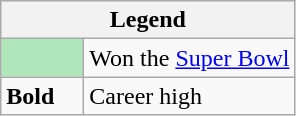<table class="wikitable mw-collapsible">
<tr>
<th colspan="2">Legend</th>
</tr>
<tr>
<td style="background:#afe6ba; width:3em;"></td>
<td>Won the <a href='#'>Super Bowl</a></td>
</tr>
<tr>
<td><strong>Bold</strong></td>
<td>Career high</td>
</tr>
</table>
